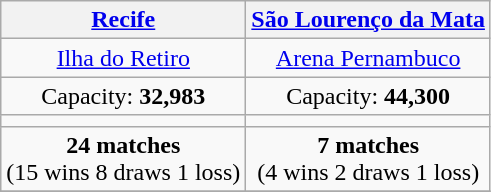<table class="wikitable" style="text-align:center">
<tr>
<th><a href='#'>Recife</a></th>
<th><a href='#'>São Lourenço da Mata</a></th>
</tr>
<tr>
<td><a href='#'>Ilha do Retiro</a></td>
<td><a href='#'>Arena Pernambuco</a></td>
</tr>
<tr>
<td>Capacity: <strong>32,983</strong></td>
<td>Capacity: <strong>44,300</strong></td>
</tr>
<tr>
<td></td>
<td></td>
</tr>
<tr>
<td><strong>24 matches</strong><br>(15 wins 8 draws 1 loss)</td>
<td><strong>7 matches</strong><br>(4 wins 2 draws 1 loss)</td>
</tr>
<tr>
</tr>
</table>
